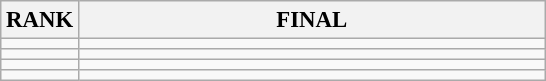<table class="wikitable" style="font-size:95%;">
<tr>
<th>RANK</th>
<th align="left" style="width: 20em">FINAL</th>
</tr>
<tr>
<td align="center"></td>
<td></td>
</tr>
<tr>
<td align="center"></td>
<td></td>
</tr>
<tr>
<td align="center"></td>
<td></td>
</tr>
<tr>
<td align="center"></td>
<td></td>
</tr>
</table>
